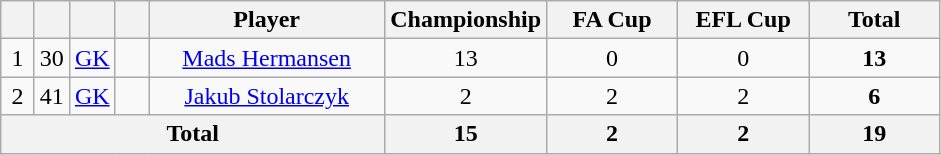<table class="wikitable sortable" style="text-align:center">
<tr>
<th width=15></th>
<th width=15></th>
<th width=15></th>
<th width=15></th>
<th width=150>Player</th>
<th width=80>Championship</th>
<th width=80>FA Cup</th>
<th width=80>EFL Cup</th>
<th width=80>Total</th>
</tr>
<tr>
<td>1</td>
<td>30</td>
<td><a href='#'>GK</a></td>
<td></td>
<td><a href='#'>Mads Hermansen</a></td>
<td>13</td>
<td>0</td>
<td>0</td>
<td><strong>13</strong></td>
</tr>
<tr>
<td>2</td>
<td>41</td>
<td><a href='#'>GK</a></td>
<td></td>
<td><a href='#'>Jakub Stolarczyk</a></td>
<td>2</td>
<td>2</td>
<td>2</td>
<td><strong>6</strong></td>
</tr>
<tr>
<th colspan="5">Total</th>
<th>15</th>
<th>2</th>
<th>2</th>
<th>19</th>
</tr>
</table>
